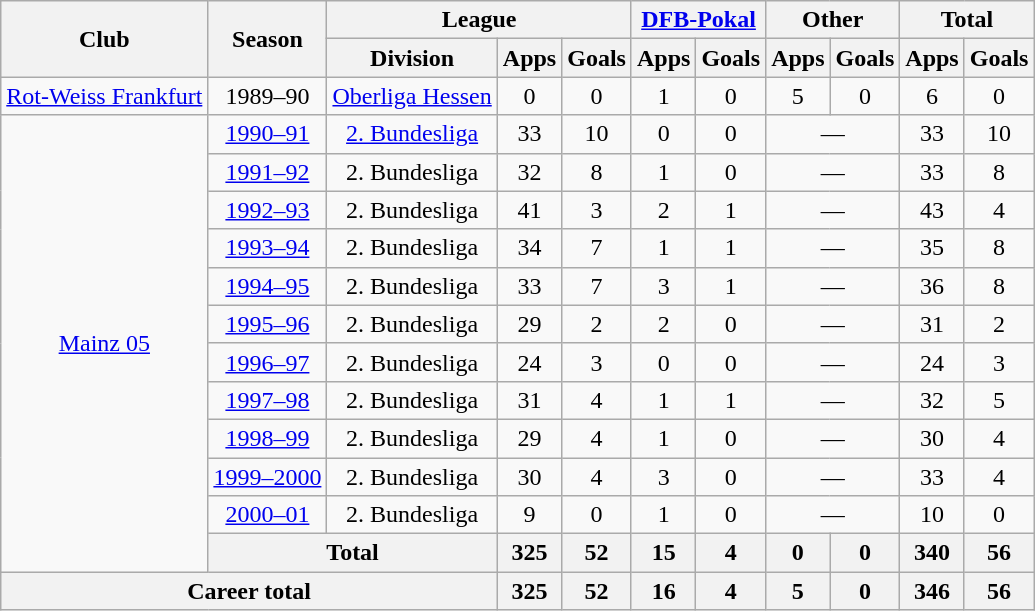<table class="wikitable" style="text-align:center">
<tr>
<th rowspan="2">Club</th>
<th rowspan="2">Season</th>
<th colspan="3">League</th>
<th colspan="2"><a href='#'>DFB-Pokal</a></th>
<th colspan="2">Other</th>
<th colspan="2">Total</th>
</tr>
<tr>
<th>Division</th>
<th>Apps</th>
<th>Goals</th>
<th>Apps</th>
<th>Goals</th>
<th>Apps</th>
<th>Goals</th>
<th>Apps</th>
<th>Goals</th>
</tr>
<tr>
<td><a href='#'>Rot-Weiss Frankfurt</a></td>
<td>1989–90</td>
<td><a href='#'>Oberliga Hessen</a></td>
<td>0</td>
<td>0</td>
<td>1</td>
<td>0</td>
<td>5</td>
<td>0</td>
<td>6</td>
<td>0</td>
</tr>
<tr>
<td rowspan="12"><a href='#'>Mainz 05</a></td>
<td><a href='#'>1990–91</a></td>
<td><a href='#'>2. Bundesliga</a></td>
<td>33</td>
<td>10</td>
<td>0</td>
<td>0</td>
<td colspan="2">—</td>
<td>33</td>
<td>10</td>
</tr>
<tr>
<td><a href='#'>1991–92</a></td>
<td>2. Bundesliga</td>
<td>32</td>
<td>8</td>
<td>1</td>
<td>0</td>
<td colspan="2">—</td>
<td>33</td>
<td>8</td>
</tr>
<tr>
<td><a href='#'>1992–93</a></td>
<td>2. Bundesliga</td>
<td>41</td>
<td>3</td>
<td>2</td>
<td>1</td>
<td colspan="2">—</td>
<td>43</td>
<td>4</td>
</tr>
<tr>
<td><a href='#'>1993–94</a></td>
<td>2. Bundesliga</td>
<td>34</td>
<td>7</td>
<td>1</td>
<td>1</td>
<td colspan="2">—</td>
<td>35</td>
<td>8</td>
</tr>
<tr>
<td><a href='#'>1994–95</a></td>
<td>2. Bundesliga</td>
<td>33</td>
<td>7</td>
<td>3</td>
<td>1</td>
<td colspan="2">—</td>
<td>36</td>
<td>8</td>
</tr>
<tr>
<td><a href='#'>1995–96</a></td>
<td>2. Bundesliga</td>
<td>29</td>
<td>2</td>
<td>2</td>
<td>0</td>
<td colspan="2">—</td>
<td>31</td>
<td>2</td>
</tr>
<tr>
<td><a href='#'>1996–97</a></td>
<td>2. Bundesliga</td>
<td>24</td>
<td>3</td>
<td>0</td>
<td>0</td>
<td colspan="2">—</td>
<td>24</td>
<td>3</td>
</tr>
<tr>
<td><a href='#'>1997–98</a></td>
<td>2. Bundesliga</td>
<td>31</td>
<td>4</td>
<td>1</td>
<td>1</td>
<td colspan="2">—</td>
<td>32</td>
<td>5</td>
</tr>
<tr>
<td><a href='#'>1998–99</a></td>
<td>2. Bundesliga</td>
<td>29</td>
<td>4</td>
<td>1</td>
<td>0</td>
<td colspan="2">—</td>
<td>30</td>
<td>4</td>
</tr>
<tr>
<td><a href='#'>1999–2000</a></td>
<td>2. Bundesliga</td>
<td>30</td>
<td>4</td>
<td>3</td>
<td>0</td>
<td colspan="2">—</td>
<td>33</td>
<td>4</td>
</tr>
<tr>
<td><a href='#'>2000–01</a></td>
<td>2. Bundesliga</td>
<td>9</td>
<td>0</td>
<td>1</td>
<td>0</td>
<td colspan="2">—</td>
<td>10</td>
<td>0</td>
</tr>
<tr>
<th colspan="2">Total</th>
<th>325</th>
<th>52</th>
<th>15</th>
<th>4</th>
<th>0</th>
<th>0</th>
<th>340</th>
<th>56</th>
</tr>
<tr>
<th colspan="3">Career total</th>
<th>325</th>
<th>52</th>
<th>16</th>
<th>4</th>
<th>5</th>
<th>0</th>
<th>346</th>
<th>56</th>
</tr>
</table>
